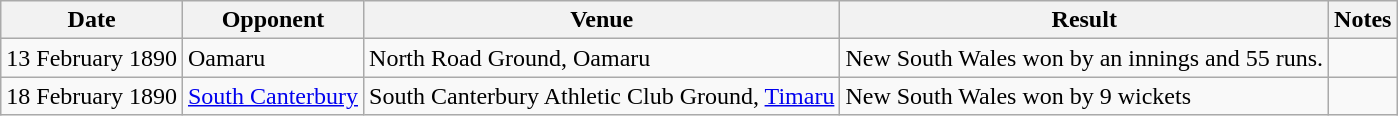<table class="wikitable">
<tr>
<th>Date</th>
<th>Opponent</th>
<th>Venue</th>
<th>Result</th>
<th>Notes</th>
</tr>
<tr>
<td>13 February 1890</td>
<td>Oamaru</td>
<td>North Road Ground, Oamaru</td>
<td>New South Wales won by an innings and 55 runs.</td>
<td></td>
</tr>
<tr>
<td>18 February 1890</td>
<td><a href='#'>South Canterbury</a></td>
<td>South Canterbury Athletic Club Ground, <a href='#'>Timaru</a></td>
<td>New South Wales won by 9 wickets</td>
<td></td>
</tr>
</table>
